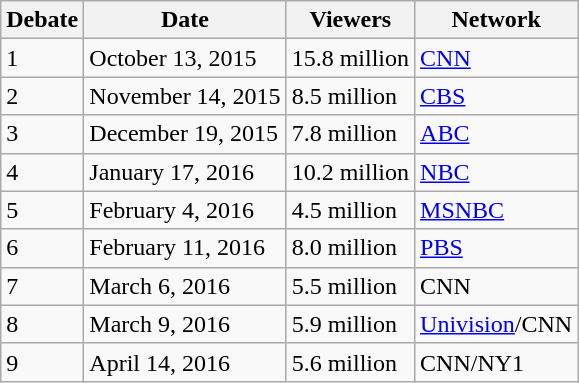<table class="wikitable">
<tr>
<th>Debate</th>
<th>Date</th>
<th>Viewers</th>
<th>Network</th>
</tr>
<tr>
<td>1</td>
<td>October 13, 2015</td>
<td>15.8 million</td>
<td><a href='#'>CNN</a></td>
</tr>
<tr>
<td>2</td>
<td>November 14, 2015</td>
<td>8.5 million</td>
<td><a href='#'>CBS</a></td>
</tr>
<tr>
<td>3</td>
<td>December 19, 2015</td>
<td>7.8 million</td>
<td><a href='#'>ABC</a></td>
</tr>
<tr>
<td>4</td>
<td>January 17, 2016</td>
<td>10.2 million</td>
<td><a href='#'>NBC</a></td>
</tr>
<tr>
<td>5</td>
<td>February 4, 2016</td>
<td>4.5 million</td>
<td><a href='#'>MSNBC</a></td>
</tr>
<tr>
<td>6</td>
<td>February 11, 2016</td>
<td>8.0 million</td>
<td><a href='#'>PBS</a></td>
</tr>
<tr>
<td>7</td>
<td>March 6, 2016</td>
<td>5.5 million</td>
<td>CNN</td>
</tr>
<tr>
<td>8</td>
<td>March 9, 2016</td>
<td>5.9 million</td>
<td><a href='#'>Univision</a>/CNN</td>
</tr>
<tr>
<td>9</td>
<td>April 14, 2016</td>
<td>5.6 million</td>
<td>CNN/NY1</td>
</tr>
</table>
